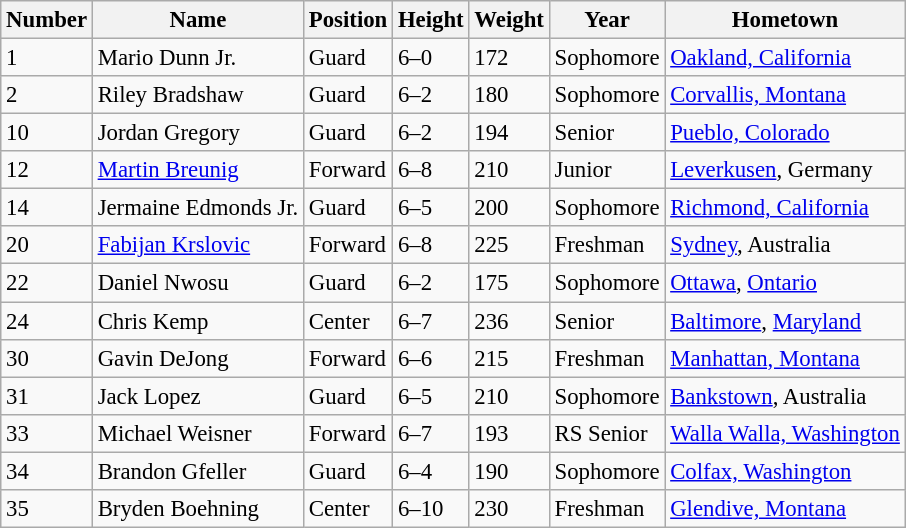<table class="wikitable sortable" style="font-size: 95%;">
<tr>
<th>Number</th>
<th>Name</th>
<th>Position</th>
<th>Height</th>
<th>Weight</th>
<th>Year</th>
<th>Hometown</th>
</tr>
<tr>
<td>1</td>
<td>Mario Dunn Jr.</td>
<td>Guard</td>
<td>6–0</td>
<td>172</td>
<td>Sophomore</td>
<td><a href='#'>Oakland, California</a></td>
</tr>
<tr>
<td>2</td>
<td>Riley Bradshaw</td>
<td>Guard</td>
<td>6–2</td>
<td>180</td>
<td>Sophomore</td>
<td><a href='#'>Corvallis, Montana</a></td>
</tr>
<tr>
<td>10</td>
<td>Jordan Gregory</td>
<td>Guard</td>
<td>6–2</td>
<td>194</td>
<td>Senior</td>
<td><a href='#'>Pueblo, Colorado</a></td>
</tr>
<tr>
<td>12</td>
<td><a href='#'>Martin Breunig</a></td>
<td>Forward</td>
<td>6–8</td>
<td>210</td>
<td>Junior</td>
<td><a href='#'>Leverkusen</a>, Germany</td>
</tr>
<tr>
<td>14</td>
<td>Jermaine Edmonds Jr.</td>
<td>Guard</td>
<td>6–5</td>
<td>200</td>
<td>Sophomore</td>
<td><a href='#'>Richmond, California</a></td>
</tr>
<tr>
<td>20</td>
<td><a href='#'>Fabijan Krslovic</a></td>
<td>Forward</td>
<td>6–8</td>
<td>225</td>
<td>Freshman</td>
<td><a href='#'>Sydney</a>, Australia</td>
</tr>
<tr>
<td>22</td>
<td>Daniel Nwosu</td>
<td>Guard</td>
<td>6–2</td>
<td>175</td>
<td>Sophomore</td>
<td><a href='#'>Ottawa</a>, <a href='#'>Ontario</a></td>
</tr>
<tr>
<td>24</td>
<td>Chris Kemp</td>
<td>Center</td>
<td>6–7</td>
<td>236</td>
<td>Senior</td>
<td><a href='#'>Baltimore</a>, <a href='#'>Maryland</a></td>
</tr>
<tr>
<td>30</td>
<td>Gavin DeJong</td>
<td>Forward</td>
<td>6–6</td>
<td>215</td>
<td>Freshman</td>
<td><a href='#'>Manhattan, Montana</a></td>
</tr>
<tr>
<td>31</td>
<td>Jack Lopez</td>
<td>Guard</td>
<td>6–5</td>
<td>210</td>
<td>Sophomore</td>
<td><a href='#'>Bankstown</a>, Australia</td>
</tr>
<tr>
<td>33</td>
<td>Michael Weisner</td>
<td>Forward</td>
<td>6–7</td>
<td>193</td>
<td>RS Senior</td>
<td><a href='#'>Walla Walla, Washington</a></td>
</tr>
<tr>
<td>34</td>
<td>Brandon Gfeller</td>
<td>Guard</td>
<td>6–4</td>
<td>190</td>
<td>Sophomore</td>
<td><a href='#'>Colfax, Washington</a></td>
</tr>
<tr>
<td>35</td>
<td>Bryden Boehning</td>
<td>Center</td>
<td>6–10</td>
<td>230</td>
<td>Freshman</td>
<td><a href='#'>Glendive, Montana</a></td>
</tr>
</table>
